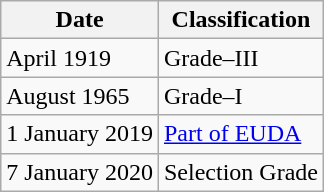<table class="wikitable">
<tr>
<th>Date</th>
<th>Classification</th>
</tr>
<tr>
<td>April 1919</td>
<td>Grade–III</td>
</tr>
<tr>
<td>August 1965</td>
<td>Grade–I</td>
</tr>
<tr>
<td>1 January 2019</td>
<td><a href='#'>Part of EUDA</a></td>
</tr>
<tr>
<td>7 January 2020</td>
<td>Selection Grade</td>
</tr>
</table>
